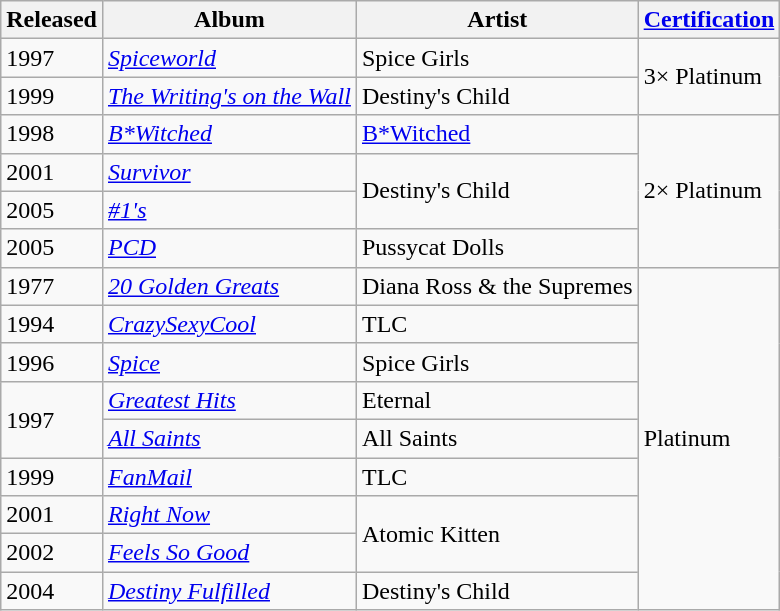<table class="wikitable">
<tr>
<th>Released</th>
<th>Album</th>
<th>Artist</th>
<th><a href='#'>Certification</a></th>
</tr>
<tr>
<td>1997</td>
<td><em><a href='#'>Spiceworld</a></em></td>
<td>Spice Girls</td>
<td rowspan="2">3× Platinum</td>
</tr>
<tr>
<td>1999</td>
<td><em><a href='#'>The Writing's on the Wall</a></em></td>
<td>Destiny's Child</td>
</tr>
<tr>
<td>1998</td>
<td><em><a href='#'>B*Witched</a></em></td>
<td><a href='#'>B*Witched</a></td>
<td rowspan="4">2× Platinum</td>
</tr>
<tr>
<td>2001</td>
<td><em><a href='#'>Survivor</a></em></td>
<td rowspan="2">Destiny's Child</td>
</tr>
<tr>
<td>2005</td>
<td><em><a href='#'>#1's</a></em></td>
</tr>
<tr>
<td>2005</td>
<td><em><a href='#'>PCD</a></em></td>
<td>Pussycat Dolls</td>
</tr>
<tr>
<td>1977</td>
<td><em><a href='#'>20 Golden Greats</a></em></td>
<td>Diana Ross & the Supremes</td>
<td rowspan="9">Platinum</td>
</tr>
<tr>
<td>1994</td>
<td><em><a href='#'>CrazySexyCool</a></em></td>
<td>TLC</td>
</tr>
<tr>
<td>1996</td>
<td><em><a href='#'>Spice</a></em></td>
<td>Spice Girls</td>
</tr>
<tr>
<td rowspan="2">1997</td>
<td><em><a href='#'>Greatest Hits</a></em></td>
<td>Eternal</td>
</tr>
<tr>
<td><em><a href='#'>All Saints</a></em></td>
<td>All Saints</td>
</tr>
<tr>
<td>1999</td>
<td><em><a href='#'>FanMail</a></em></td>
<td>TLC</td>
</tr>
<tr>
<td>2001</td>
<td style="text-align:left"><em><a href='#'>Right Now</a></em></td>
<td rowspan="2">Atomic Kitten</td>
</tr>
<tr>
<td>2002</td>
<td><em><a href='#'>Feels So Good</a></em></td>
</tr>
<tr>
<td>2004</td>
<td><em><a href='#'>Destiny Fulfilled</a></em></td>
<td>Destiny's Child</td>
</tr>
</table>
